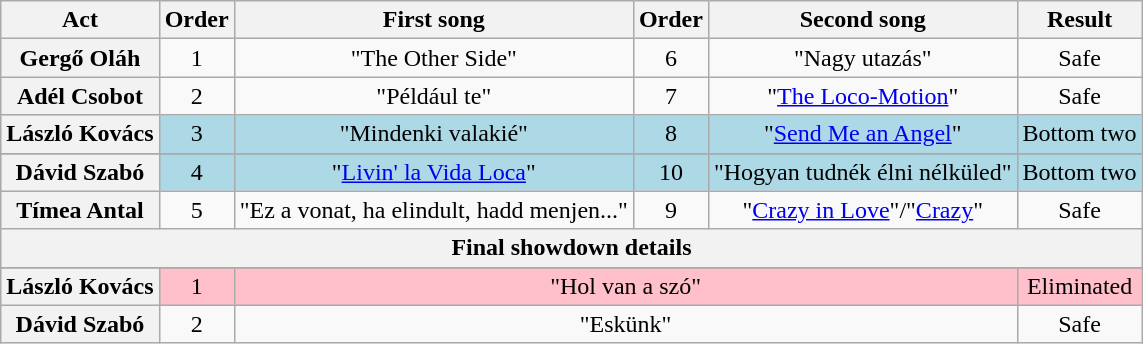<table class="wikitable" style="text-align:center;">
<tr>
<th scope="col">Act</th>
<th scope="col">Order</th>
<th scope="col">First song</th>
<th scope="col">Order</th>
<th scope="col">Second song</th>
<th scope="col">Result</th>
</tr>
<tr>
<th scope="row">Gergő Oláh</th>
<td>1</td>
<td>"The Other Side"</td>
<td>6</td>
<td>"Nagy utazás"</td>
<td>Safe</td>
</tr>
<tr>
<th scope="row">Adél Csobot</th>
<td>2</td>
<td>"Például te"</td>
<td>7</td>
<td>"<a href='#'>The Loco-Motion</a>"</td>
<td>Safe</td>
</tr>
<tr bgcolor="lightblue">
<th scope="row">László Kovács</th>
<td>3</td>
<td>"Mindenki valakié"</td>
<td>8</td>
<td>"<a href='#'>Send Me an Angel</a>"</td>
<td>Bottom two</td>
</tr>
<tr>
</tr>
<tr bgcolor="lightblue">
<th scope="row">Dávid Szabó</th>
<td>4</td>
<td>"<a href='#'>Livin' la Vida Loca</a>"</td>
<td>10</td>
<td>"Hogyan tudnék élni nélküled"</td>
<td>Bottom two</td>
</tr>
<tr>
<th scope="row">Tímea Antal</th>
<td>5</td>
<td>"Ez a vonat, ha elindult, hadd menjen..."</td>
<td>9</td>
<td>"<a href='#'>Crazy in Love</a>"/"<a href='#'>Crazy</a>"</td>
<td>Safe</td>
</tr>
<tr>
<th scope="col" colspan="7">Final showdown details</th>
</tr>
<tr>
</tr>
<tr bgcolor="pink">
<th scope="row">László Kovács</th>
<td>1</td>
<td colspan="3">"Hol van a szó"</td>
<td>Eliminated</td>
</tr>
<tr>
<th scope="row">Dávid Szabó</th>
<td>2</td>
<td colspan="3">"Eskünk"</td>
<td>Safe</td>
</tr>
</table>
